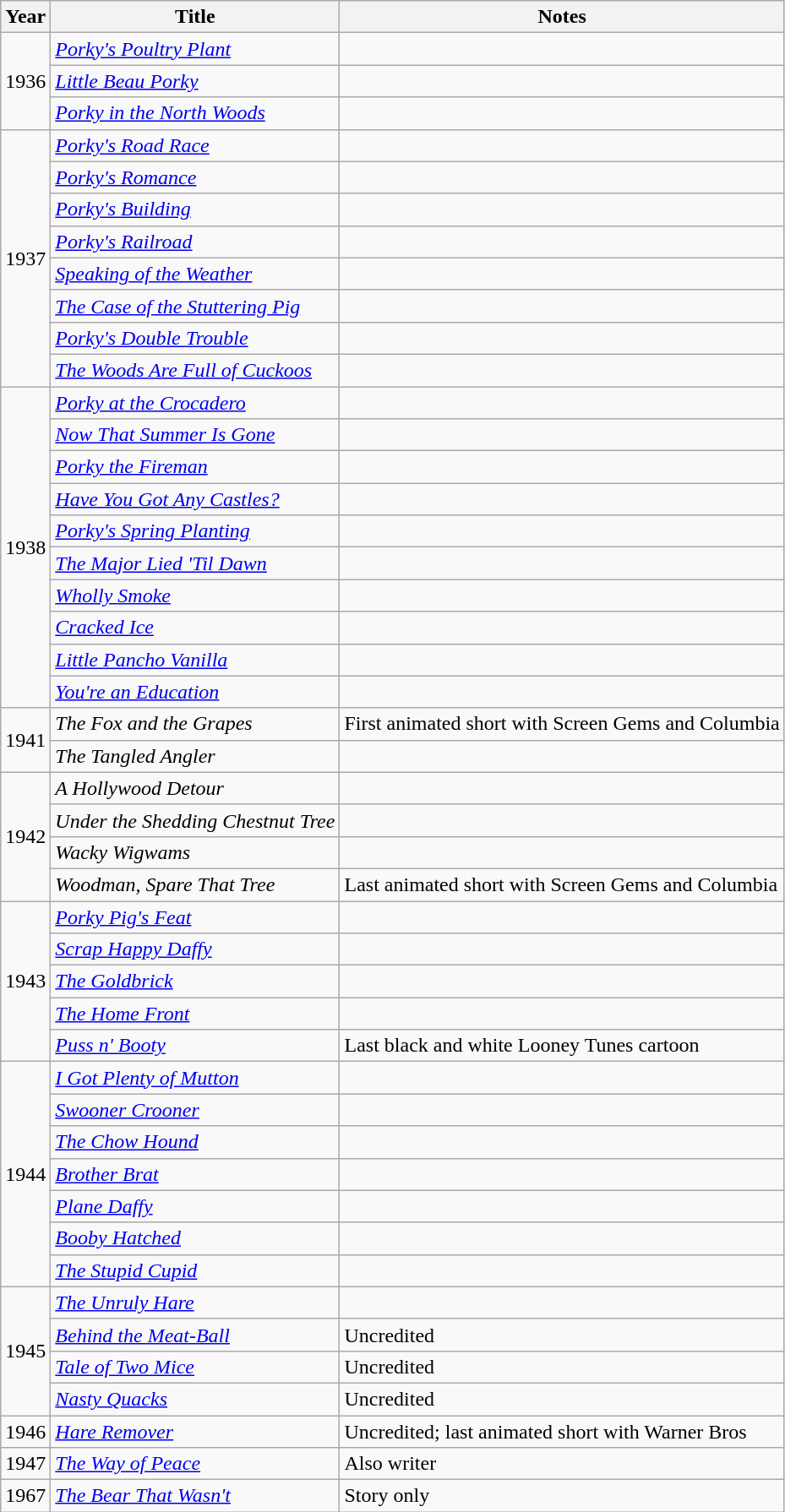<table class="wikitable unsortable">
<tr>
<th>Year</th>
<th>Title</th>
<th>Notes</th>
</tr>
<tr>
<td rowspan="3">1936</td>
<td><em><a href='#'>Porky's Poultry Plant</a></em></td>
<td></td>
</tr>
<tr>
<td><em><a href='#'>Little Beau Porky</a></em></td>
<td></td>
</tr>
<tr>
<td><em><a href='#'>Porky in the North Woods</a></em></td>
<td></td>
</tr>
<tr>
<td rowspan="8">1937</td>
<td><em><a href='#'>Porky's Road Race</a></em></td>
<td></td>
</tr>
<tr>
<td><em><a href='#'>Porky's Romance</a></em></td>
<td></td>
</tr>
<tr>
<td><em><a href='#'>Porky's Building</a></em></td>
<td></td>
</tr>
<tr>
<td><em><a href='#'>Porky's Railroad</a></em></td>
<td></td>
</tr>
<tr>
<td><em><a href='#'>Speaking of the Weather</a></em></td>
<td></td>
</tr>
<tr>
<td><em><a href='#'>The Case of the Stuttering Pig</a></em></td>
<td></td>
</tr>
<tr>
<td><em><a href='#'>Porky's Double Trouble</a></em></td>
<td></td>
</tr>
<tr>
<td><em><a href='#'>The Woods Are Full of Cuckoos</a></em></td>
<td></td>
</tr>
<tr>
<td rowspan="10">1938</td>
<td><em><a href='#'>Porky at the Crocadero</a></em></td>
<td></td>
</tr>
<tr>
<td><em><a href='#'>Now That Summer Is Gone</a></em></td>
<td></td>
</tr>
<tr>
<td><em><a href='#'>Porky the Fireman</a></em></td>
<td></td>
</tr>
<tr>
<td><em><a href='#'>Have You Got Any Castles?</a></em></td>
<td></td>
</tr>
<tr>
<td><em><a href='#'>Porky's Spring Planting</a></em></td>
<td></td>
</tr>
<tr>
<td><em><a href='#'>The Major Lied 'Til Dawn</a></em></td>
<td></td>
</tr>
<tr>
<td><em><a href='#'>Wholly Smoke</a></em></td>
<td></td>
</tr>
<tr>
<td><em><a href='#'>Cracked Ice</a></em></td>
<td></td>
</tr>
<tr>
<td><em><a href='#'>Little Pancho Vanilla</a></em></td>
<td></td>
</tr>
<tr>
<td><em><a href='#'>You're an Education</a></em></td>
<td></td>
</tr>
<tr>
<td rowspan="2">1941</td>
<td><em>The Fox and the Grapes</em></td>
<td>First animated short with Screen Gems and Columbia</td>
</tr>
<tr>
<td><em>The Tangled Angler</em></td>
<td></td>
</tr>
<tr>
<td rowspan="4">1942</td>
<td><em>A Hollywood Detour</em></td>
<td></td>
</tr>
<tr>
<td><em>Under the Shedding Chestnut Tree</em></td>
<td></td>
</tr>
<tr>
<td><em>Wacky Wigwams</em></td>
<td></td>
</tr>
<tr>
<td><em>Woodman, Spare That Tree</em></td>
<td>Last animated short with Screen Gems and Columbia</td>
</tr>
<tr>
<td rowspan="5">1943</td>
<td><em><a href='#'>Porky Pig's Feat</a></em></td>
<td></td>
</tr>
<tr>
<td><em><a href='#'>Scrap Happy Daffy</a></em></td>
<td></td>
</tr>
<tr>
<td><em><a href='#'>The Goldbrick</a></em></td>
<td></td>
</tr>
<tr>
<td><em><a href='#'>The Home Front</a></em></td>
<td></td>
</tr>
<tr>
<td><em><a href='#'>Puss n' Booty</a></em></td>
<td>Last black and white Looney Tunes cartoon</td>
</tr>
<tr>
<td rowspan="7">1944</td>
<td><em><a href='#'>I Got Plenty of Mutton</a></em></td>
<td></td>
</tr>
<tr>
<td><em><a href='#'>Swooner Crooner</a></em></td>
<td></td>
</tr>
<tr>
<td><em><a href='#'>The Chow Hound</a></em></td>
<td></td>
</tr>
<tr>
<td><em><a href='#'>Brother Brat</a></em></td>
<td></td>
</tr>
<tr>
<td><em><a href='#'>Plane Daffy</a></em></td>
<td></td>
</tr>
<tr>
<td><em><a href='#'>Booby Hatched</a></em></td>
<td></td>
</tr>
<tr>
<td><em><a href='#'>The Stupid Cupid</a></em></td>
<td></td>
</tr>
<tr>
<td rowspan="4">1945</td>
<td><em><a href='#'>The Unruly Hare</a></em></td>
<td></td>
</tr>
<tr>
<td><em><a href='#'>Behind the Meat-Ball</a></em></td>
<td>Uncredited</td>
</tr>
<tr>
<td><em><a href='#'>Tale of Two Mice</a></em></td>
<td>Uncredited</td>
</tr>
<tr>
<td><em><a href='#'>Nasty Quacks</a></em></td>
<td>Uncredited</td>
</tr>
<tr>
<td>1946</td>
<td><em><a href='#'>Hare Remover</a></em></td>
<td>Uncredited; last animated short with Warner Bros</td>
</tr>
<tr>
<td>1947</td>
<td><em><a href='#'>The Way of Peace</a></em></td>
<td>Also writer</td>
</tr>
<tr>
<td>1967</td>
<td><em><a href='#'>The Bear That Wasn't</a></em></td>
<td>Story only</td>
</tr>
</table>
